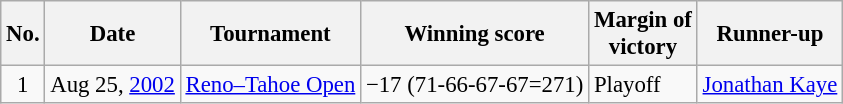<table class="wikitable" style="font-size:95%;">
<tr>
<th>No.</th>
<th>Date</th>
<th>Tournament</th>
<th>Winning score</th>
<th>Margin of<br>victory</th>
<th>Runner-up</th>
</tr>
<tr>
<td align=center>1</td>
<td align=right>Aug 25, <a href='#'>2002</a></td>
<td><a href='#'>Reno–Tahoe Open</a></td>
<td>−17 (71-66-67-67=271)</td>
<td>Playoff</td>
<td> <a href='#'>Jonathan Kaye</a></td>
</tr>
</table>
